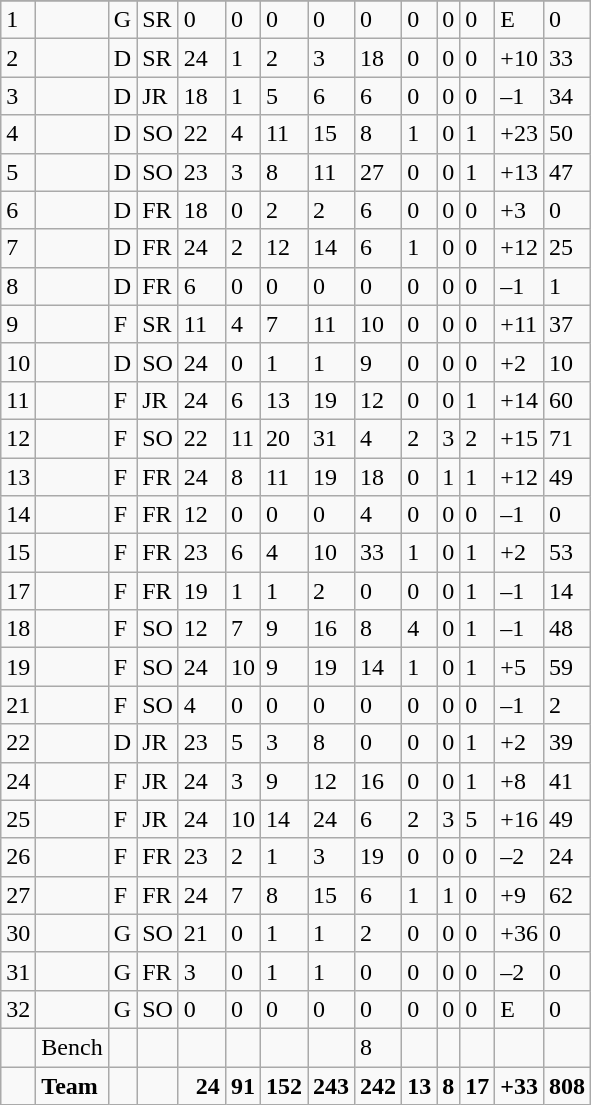<table class="wikitable sortable">
<tr>
</tr>
<tr>
<td>1</td>
<td></td>
<td>G</td>
<td>SR</td>
<td>0</td>
<td>0</td>
<td>0</td>
<td>0</td>
<td>0</td>
<td>0</td>
<td>0</td>
<td>0</td>
<td>E</td>
<td>0</td>
</tr>
<tr>
<td>2</td>
<td></td>
<td>D</td>
<td>SR</td>
<td>24</td>
<td>1</td>
<td>2</td>
<td>3</td>
<td>18</td>
<td>0</td>
<td>0</td>
<td>0</td>
<td>+10</td>
<td>33</td>
</tr>
<tr>
<td>3</td>
<td></td>
<td>D</td>
<td>JR</td>
<td>18</td>
<td>1</td>
<td>5</td>
<td>6</td>
<td>6</td>
<td>0</td>
<td>0</td>
<td>0</td>
<td>–1</td>
<td>34</td>
</tr>
<tr>
<td>4</td>
<td></td>
<td>D</td>
<td>SO</td>
<td>22</td>
<td>4</td>
<td>11</td>
<td>15</td>
<td>8</td>
<td>1</td>
<td>0</td>
<td>1</td>
<td>+23</td>
<td>50</td>
</tr>
<tr>
<td>5</td>
<td></td>
<td>D</td>
<td>SO</td>
<td>23</td>
<td>3</td>
<td>8</td>
<td>11</td>
<td>27</td>
<td>0</td>
<td>0</td>
<td>1</td>
<td>+13</td>
<td>47</td>
</tr>
<tr>
<td>6</td>
<td></td>
<td>D</td>
<td>FR</td>
<td>18</td>
<td>0</td>
<td>2</td>
<td>2</td>
<td>6</td>
<td>0</td>
<td>0</td>
<td>0</td>
<td>+3</td>
<td>0</td>
</tr>
<tr>
<td>7</td>
<td></td>
<td>D</td>
<td>FR</td>
<td>24</td>
<td>2</td>
<td>12</td>
<td>14</td>
<td>6</td>
<td>1</td>
<td>0</td>
<td>0</td>
<td>+12</td>
<td>25</td>
</tr>
<tr>
<td>8</td>
<td></td>
<td>D</td>
<td>FR</td>
<td>6</td>
<td>0</td>
<td>0</td>
<td>0</td>
<td>0</td>
<td>0</td>
<td>0</td>
<td>0</td>
<td>–1</td>
<td>1</td>
</tr>
<tr>
<td>9</td>
<td></td>
<td>F</td>
<td>SR</td>
<td>11</td>
<td>4</td>
<td>7</td>
<td>11</td>
<td>10</td>
<td>0</td>
<td>0</td>
<td>0</td>
<td>+11</td>
<td>37</td>
</tr>
<tr>
<td>10</td>
<td></td>
<td>D</td>
<td>SO</td>
<td>24</td>
<td>0</td>
<td>1</td>
<td>1</td>
<td>9</td>
<td>0</td>
<td>0</td>
<td>0</td>
<td>+2</td>
<td>10</td>
</tr>
<tr>
<td>11</td>
<td></td>
<td>F</td>
<td>JR</td>
<td>24</td>
<td>6</td>
<td>13</td>
<td>19</td>
<td>12</td>
<td>0</td>
<td>0</td>
<td>1</td>
<td>+14</td>
<td>60</td>
</tr>
<tr>
<td>12</td>
<td></td>
<td>F</td>
<td>SO</td>
<td>22</td>
<td>11</td>
<td>20</td>
<td>31</td>
<td>4</td>
<td>2</td>
<td>3</td>
<td>2</td>
<td>+15</td>
<td>71</td>
</tr>
<tr>
<td>13</td>
<td></td>
<td>F</td>
<td>FR</td>
<td>24</td>
<td>8</td>
<td>11</td>
<td>19</td>
<td>18</td>
<td>0</td>
<td>1</td>
<td>1</td>
<td>+12</td>
<td>49</td>
</tr>
<tr>
<td>14</td>
<td></td>
<td>F</td>
<td>FR</td>
<td>12</td>
<td>0</td>
<td>0</td>
<td>0</td>
<td>4</td>
<td>0</td>
<td>0</td>
<td>0</td>
<td>–1</td>
<td>0</td>
</tr>
<tr>
<td>15</td>
<td></td>
<td>F</td>
<td>FR</td>
<td>23</td>
<td>6</td>
<td>4</td>
<td>10</td>
<td>33</td>
<td>1</td>
<td>0</td>
<td>1</td>
<td>+2</td>
<td>53</td>
</tr>
<tr>
<td>17</td>
<td></td>
<td>F</td>
<td>FR</td>
<td>19</td>
<td>1</td>
<td>1</td>
<td>2</td>
<td>0</td>
<td>0</td>
<td>0</td>
<td>1</td>
<td>–1</td>
<td>14</td>
</tr>
<tr>
<td>18</td>
<td></td>
<td>F</td>
<td>SO</td>
<td>12</td>
<td>7</td>
<td>9</td>
<td>16</td>
<td>8</td>
<td>4</td>
<td>0</td>
<td>1</td>
<td>–1</td>
<td>48</td>
</tr>
<tr>
<td>19</td>
<td></td>
<td>F</td>
<td>SO</td>
<td>24</td>
<td>10</td>
<td>9</td>
<td>19</td>
<td>14</td>
<td>1</td>
<td>0</td>
<td>1</td>
<td>+5</td>
<td>59</td>
</tr>
<tr>
<td>21</td>
<td></td>
<td>F</td>
<td>SO</td>
<td>4</td>
<td>0</td>
<td>0</td>
<td>0</td>
<td>0</td>
<td>0</td>
<td>0</td>
<td>0</td>
<td>–1</td>
<td>2</td>
</tr>
<tr>
<td>22</td>
<td></td>
<td>D</td>
<td>JR</td>
<td>23</td>
<td>5</td>
<td>3</td>
<td>8</td>
<td>0</td>
<td>0</td>
<td>0</td>
<td>1</td>
<td>+2</td>
<td>39</td>
</tr>
<tr>
<td>24</td>
<td></td>
<td>F</td>
<td>JR</td>
<td>24</td>
<td>3</td>
<td>9</td>
<td>12</td>
<td>16</td>
<td>0</td>
<td>0</td>
<td>1</td>
<td>+8</td>
<td>41</td>
</tr>
<tr>
<td>25</td>
<td></td>
<td>F</td>
<td>JR</td>
<td>24</td>
<td>10</td>
<td>14</td>
<td>24</td>
<td>6</td>
<td>2</td>
<td>3</td>
<td>5</td>
<td>+16</td>
<td>49</td>
</tr>
<tr>
<td>26</td>
<td></td>
<td>F</td>
<td>FR</td>
<td>23</td>
<td>2</td>
<td>1</td>
<td>3</td>
<td>19</td>
<td>0</td>
<td>0</td>
<td>0</td>
<td>–2</td>
<td>24</td>
</tr>
<tr>
<td>27</td>
<td></td>
<td>F</td>
<td>FR</td>
<td>24</td>
<td>7</td>
<td>8</td>
<td>15</td>
<td>6</td>
<td>1</td>
<td>1</td>
<td>0</td>
<td>+9</td>
<td>62</td>
</tr>
<tr>
<td>30</td>
<td></td>
<td>G</td>
<td>SO</td>
<td>21</td>
<td>0</td>
<td>1</td>
<td>1</td>
<td>2</td>
<td>0</td>
<td>0</td>
<td>0</td>
<td>+36</td>
<td>0</td>
</tr>
<tr>
<td>31</td>
<td></td>
<td>G</td>
<td>FR</td>
<td>3</td>
<td>0</td>
<td>1</td>
<td>1</td>
<td>0</td>
<td>0</td>
<td>0</td>
<td>0</td>
<td>–2</td>
<td>0</td>
</tr>
<tr>
<td>32</td>
<td></td>
<td>G</td>
<td>SO</td>
<td>0</td>
<td>0</td>
<td>0</td>
<td>0</td>
<td>0</td>
<td>0</td>
<td>0</td>
<td>0</td>
<td>E</td>
<td>0</td>
</tr>
<tr>
<td> </td>
<td>Bench</td>
<td></td>
<td></td>
<td></td>
<td></td>
<td></td>
<td></td>
<td>8</td>
<td></td>
<td></td>
<td></td>
<td></td>
<td></td>
</tr>
<tr class="sortbottom">
<td></td>
<td><strong>Team</strong></td>
<td></td>
<td></td>
<td>  <strong>24</strong></td>
<td><strong>91</strong></td>
<td><strong>152</strong></td>
<td><strong>243</strong></td>
<td><strong>242</strong></td>
<td><strong>13</strong></td>
<td><strong>8</strong></td>
<td><strong>17</strong></td>
<td><strong>+33</strong></td>
<td><strong>808</strong></td>
</tr>
</table>
